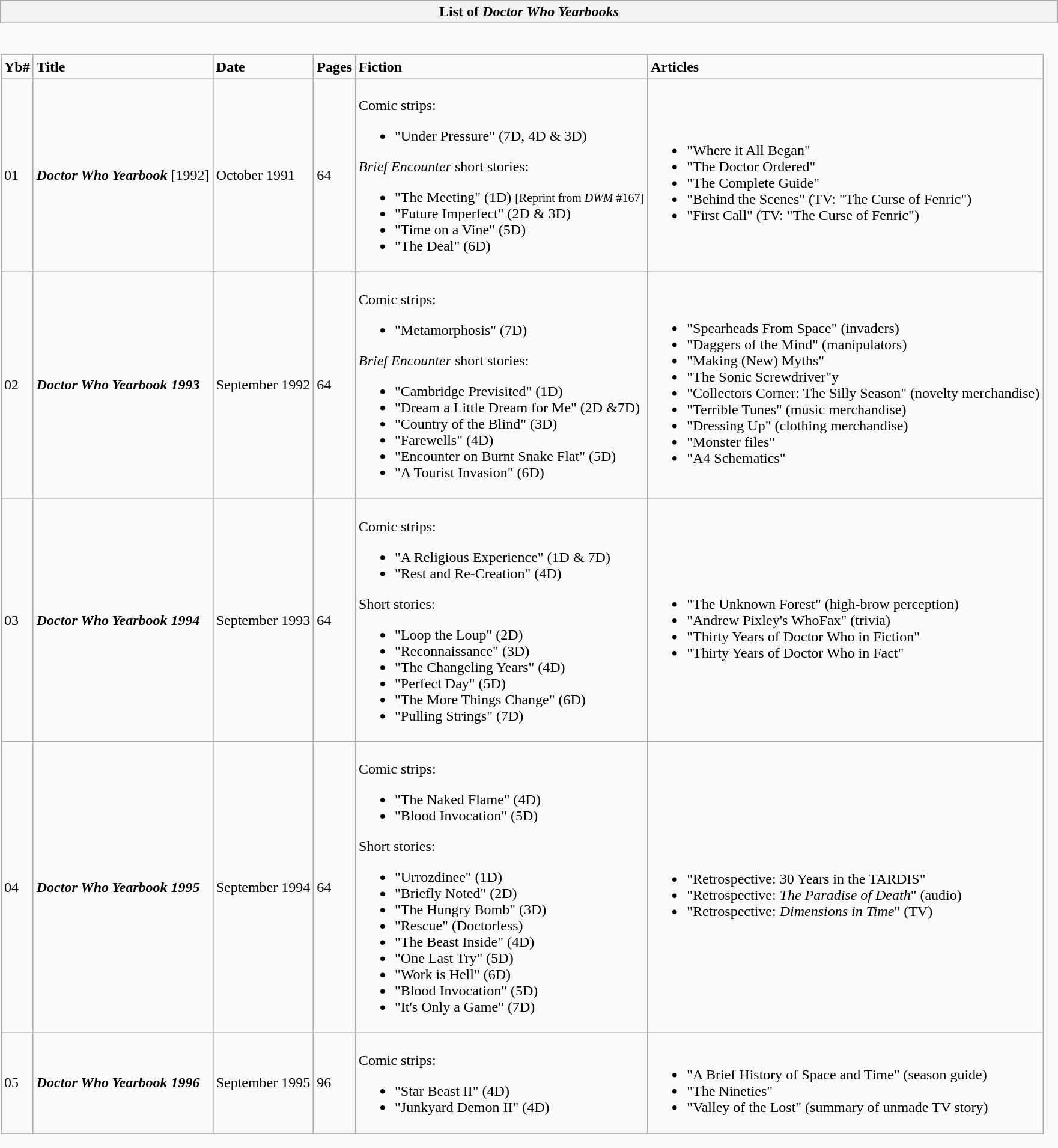<table class="wikitable collapsible collapsed" style="border:none">
<tr>
<th scope="col">List of <em>Doctor Who Yearbooks</em></th>
</tr>
<tr>
<td style="padding:0;border:none"><br><table class="wikitable">
<tr>
<td><strong>Yb#</strong></td>
<td><strong>Title</strong></td>
<td><strong>Date</strong></td>
<td><strong>Pages</strong></td>
<td><strong>Fiction</strong></td>
<td><strong>Articles</strong></td>
</tr>
<tr>
<td>01</td>
<td><strong><em>Doctor Who Yearbook</em></strong> [1992]</td>
<td>October 1991</td>
<td>64</td>
<td><br>Comic strips:<ul><li>"Under Pressure" (7D, 4D & 3D)</li></ul><em>Brief Encounter</em> short stories:<ul><li>"The Meeting" (1D) <small>[Reprint from <em>DWM</em> #167]</small></li><li>"Future Imperfect" (2D & 3D)</li><li>"Time on a Vine" (5D)</li><li>"The Deal" (6D)</li></ul></td>
<td><br><ul><li>"Where it All Began"</li><li>"The Doctor Ordered"</li><li>"The Complete Guide"</li><li>"Behind the Scenes" (TV: "The Curse of Fenric")</li><li>"First Call" (TV: "The Curse of Fenric")</li></ul></td>
</tr>
<tr>
<td>02</td>
<td><strong><em>Doctor Who Yearbook 1993</em></strong></td>
<td>September 1992</td>
<td>64</td>
<td><br>Comic strips:<ul><li>"Metamorphosis" (7D)</li></ul><em>Brief Encounter</em> short stories:<ul><li>"Cambridge Previsited" (1D)</li><li>"Dream a Little Dream for Me" (2D &7D)</li><li>"Country of the Blind" (3D)</li><li>"Farewells" (4D)</li><li>"Encounter on Burnt Snake Flat" (5D)</li><li>"A Tourist Invasion" (6D)</li></ul></td>
<td><br><ul><li>"Spearheads From Space" (invaders)</li><li>"Daggers of the Mind" (manipulators)</li><li>"Making (New) Myths"</li><li>"The Sonic Screwdriver"y</li><li>"Collectors Corner: The Silly Season" (novelty merchandise)</li><li>"Terrible Tunes" (music merchandise)</li><li>"Dressing Up" (clothing merchandise)</li><li>"Monster files"</li><li>"A4 Schematics"</li></ul></td>
</tr>
<tr>
<td>03</td>
<td><strong><em>Doctor Who Yearbook 1994</em></strong></td>
<td>September 1993</td>
<td>64</td>
<td><br>Comic strips:<ul><li>"A Religious Experience" (1D & 7D)</li><li>"Rest and Re-Creation" (4D)</li></ul>Short stories:<ul><li>"Loop the Loup" (2D)</li><li>"Reconnaissance" (3D)</li><li>"The Changeling Years" (4D)</li><li>"Perfect Day" (5D)</li><li>"The More Things Change" (6D)</li><li>"Pulling Strings" (7D)</li></ul></td>
<td><br><ul><li>"The Unknown Forest" (high-brow perception)</li><li>"Andrew Pixley's WhoFax" (trivia)</li><li>"Thirty Years of Doctor Who in Fiction"</li><li>"Thirty Years of Doctor Who in Fact"</li></ul></td>
</tr>
<tr>
<td>04</td>
<td><strong><em>Doctor Who Yearbook 1995</em></strong></td>
<td>September 1994</td>
<td>64</td>
<td><br>Comic strips:<ul><li>"The Naked Flame" (4D)</li><li>"Blood Invocation" (5D)</li></ul>Short stories:<ul><li>"Urrozdinee" (1D)</li><li>"Briefly Noted" (2D)</li><li>"The Hungry Bomb" (3D)</li><li>"Rescue" (Doctorless)</li><li>"The Beast Inside" (4D)</li><li>"One Last Try" (5D)</li><li>"Work is Hell" (6D)</li><li>"Blood Invocation" (5D)</li><li>"It's Only a Game" (7D)</li></ul></td>
<td><br><ul><li>"Retrospective: 30 Years in the TARDIS"</li><li>"Retrospective: <em>The Paradise of Death</em>" (audio)</li><li>"Retrospective: <em>Dimensions in Time</em>" (TV)</li></ul></td>
</tr>
<tr>
<td>05</td>
<td><strong><em>Doctor Who Yearbook 1996</em></strong></td>
<td>September 1995</td>
<td>96</td>
<td><br>Comic strips:<ul><li>"Star Beast II" (4D)</li><li>"Junkyard Demon II" (4D)</li></ul></td>
<td><br><ul><li>"A Brief History of Space and Time" (season guide)</li><li>"The Nineties"</li><li>"Valley of the Lost" (summary of unmade TV story)</li></ul></td>
</tr>
<tr>
</tr>
</table>
</td>
</tr>
</table>
